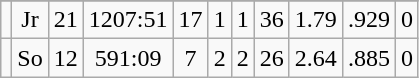<table class="wikitable sortable" style="text-align:center">
<tr>
</tr>
<tr>
<td align=left></td>
<td>Jr</td>
<td>21</td>
<td>1207:51</td>
<td>17</td>
<td>1</td>
<td>1</td>
<td>36</td>
<td>1.79</td>
<td>.929</td>
<td>0</td>
</tr>
<tr>
<td align=left></td>
<td>So</td>
<td>12</td>
<td>591:09</td>
<td>7</td>
<td>2</td>
<td>2</td>
<td>26</td>
<td>2.64</td>
<td>.885</td>
<td>0</td>
</tr>
</table>
